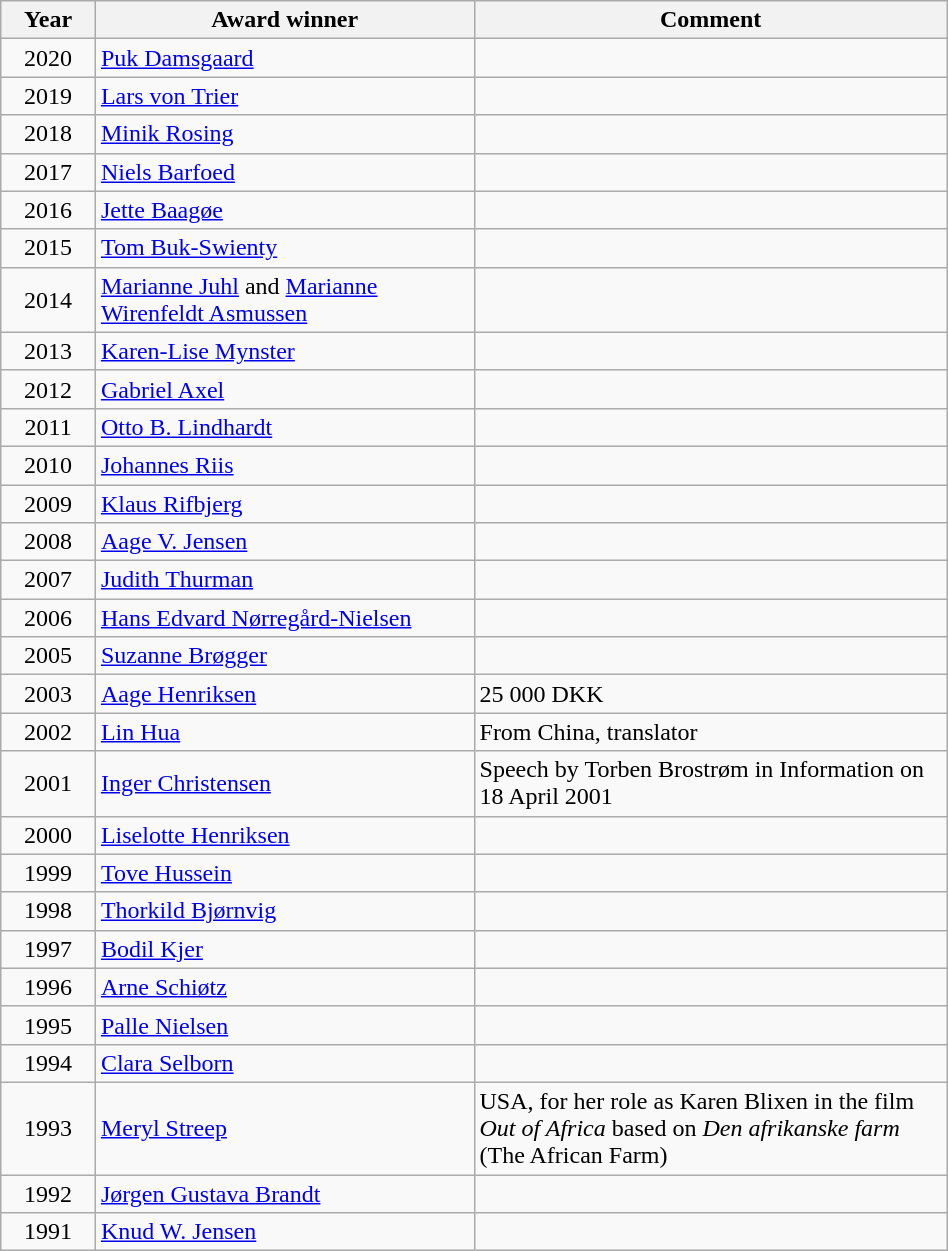<table style="text-align:left; width:50%" class="sortable wikitable">
<tr>
<th width=10%>Year</th>
<th width=30px>Award winner</th>
<th width=50%>Comment</th>
</tr>
<tr>
<td align=center>2020</td>
<td><a href='#'>Puk Damsgaard</a></td>
<td></td>
</tr>
<tr>
<td align=center>2019</td>
<td><a href='#'>Lars von Trier</a></td>
<td></td>
</tr>
<tr>
<td align=center>2018</td>
<td><a href='#'>Minik Rosing</a></td>
<td></td>
</tr>
<tr>
<td align=center>2017</td>
<td><a href='#'>Niels Barfoed</a></td>
<td></td>
</tr>
<tr>
<td align=center>2016</td>
<td><a href='#'>Jette Baagøe</a></td>
<td></td>
</tr>
<tr>
<td align=center>2015</td>
<td><a href='#'>Tom Buk-Swienty</a></td>
<td></td>
</tr>
<tr>
<td align=center>2014</td>
<td><a href='#'>Marianne Juhl</a> and <a href='#'>Marianne Wirenfeldt Asmussen</a></td>
<td></td>
</tr>
<tr>
<td align=center>2013</td>
<td><a href='#'>Karen-Lise Mynster</a></td>
<td></td>
</tr>
<tr>
<td align=center>2012</td>
<td><a href='#'>Gabriel Axel</a></td>
<td></td>
</tr>
<tr>
<td align=center>2011</td>
<td><a href='#'>Otto B. Lindhardt</a></td>
<td></td>
</tr>
<tr>
<td align=center>2010</td>
<td><a href='#'>Johannes Riis</a></td>
<td></td>
</tr>
<tr>
<td align=center>2009</td>
<td><a href='#'>Klaus Rifbjerg</a></td>
<td></td>
</tr>
<tr>
<td align=center>2008</td>
<td><a href='#'>Aage V. Jensen</a></td>
<td></td>
</tr>
<tr>
<td align=center>2007</td>
<td><a href='#'>Judith Thurman</a></td>
<td></td>
</tr>
<tr>
<td align=center>2006</td>
<td><a href='#'>Hans Edvard Nørregård-Nielsen</a></td>
<td></td>
</tr>
<tr>
<td align=center>2005</td>
<td><a href='#'>Suzanne Brøgger</a></td>
<td></td>
</tr>
<tr>
<td align=center>2003</td>
<td><a href='#'>Aage Henriksen</a></td>
<td>25 000 DKK</td>
</tr>
<tr>
<td align=center>2002</td>
<td><a href='#'>Lin Hua</a></td>
<td>From China, translator</td>
</tr>
<tr>
<td align=center>2001</td>
<td><a href='#'>Inger Christensen</a></td>
<td>Speech by Torben Brostrøm in Information on 18 April 2001</td>
</tr>
<tr>
<td align=center>2000</td>
<td><a href='#'>Liselotte Henriksen</a></td>
<td></td>
</tr>
<tr>
<td align=center>1999</td>
<td><a href='#'>Tove Hussein</a></td>
<td></td>
</tr>
<tr>
<td align=center>1998</td>
<td><a href='#'>Thorkild Bjørnvig</a></td>
<td></td>
</tr>
<tr>
<td align=center>1997</td>
<td><a href='#'>Bodil Kjer</a></td>
<td></td>
</tr>
<tr>
<td align=center>1996</td>
<td><a href='#'>Arne Schiøtz</a></td>
<td></td>
</tr>
<tr>
<td align=center>1995</td>
<td><a href='#'>Palle Nielsen</a></td>
<td></td>
</tr>
<tr>
<td align=center>1994</td>
<td><a href='#'>Clara Selborn</a></td>
<td></td>
</tr>
<tr>
<td align=center>1993</td>
<td><a href='#'>Meryl Streep</a></td>
<td>USA, for her role as Karen Blixen in the film <em>Out of Africa</em> based on <em>Den afrikanske farm</em> (The African Farm)</td>
</tr>
<tr>
<td align=center>1992</td>
<td><a href='#'>Jørgen Gustava Brandt</a></td>
<td></td>
</tr>
<tr>
<td align=center>1991</td>
<td><a href='#'>Knud W. Jensen</a></td>
<td></td>
</tr>
</table>
